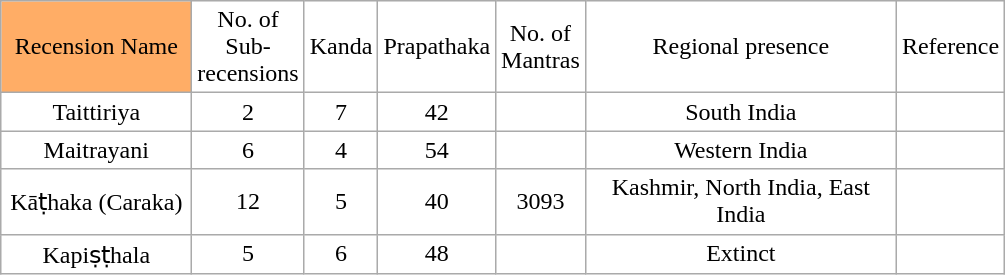<table class="wikitable" align=center style = " background: transparent; ">
<tr style="text-align: center;">
<td width=120px style="background: #ffad66;">Recension Name</td>
<td width= 50px>No. of Sub-recensions</td>
<td width=40px>Kanda</td>
<td width=40px>Prapathaka</td>
<td width= 40px>No. of Mantras</td>
<td width= 200px>Regional presence</td>
<td width=60px>Reference</td>
</tr>
<tr style="text-align: center;">
<td width=120px>Taittiriya</td>
<td width= 50px>2</td>
<td width=40px>7</td>
<td width=40px>42</td>
<td width= 40px></td>
<td width= 200px>South India</td>
<td width=60px></td>
</tr>
<tr style="text-align: center;">
<td width=120px>Maitrayani</td>
<td width= 50px>6</td>
<td width=40px>4</td>
<td width=40px>54</td>
<td width= 40px></td>
<td width= 200px>Western India</td>
<td width=60px></td>
</tr>
<tr style="text-align: center;">
<td width=120px>Kāṭhaka (Caraka)</td>
<td width= 50px>12</td>
<td width=40px>5</td>
<td width=40px>40</td>
<td width= 40px>3093</td>
<td width= 200px>Kashmir, North India, East India</td>
<td width=60px></td>
</tr>
<tr style="text-align: center;">
<td width=120px>Kapiṣṭhala</td>
<td width= 50px>5</td>
<td width=40px>6</td>
<td width=40px>48</td>
<td width= 40px></td>
<td width= 200px>Extinct</td>
<td width=60px></td>
</tr>
</table>
